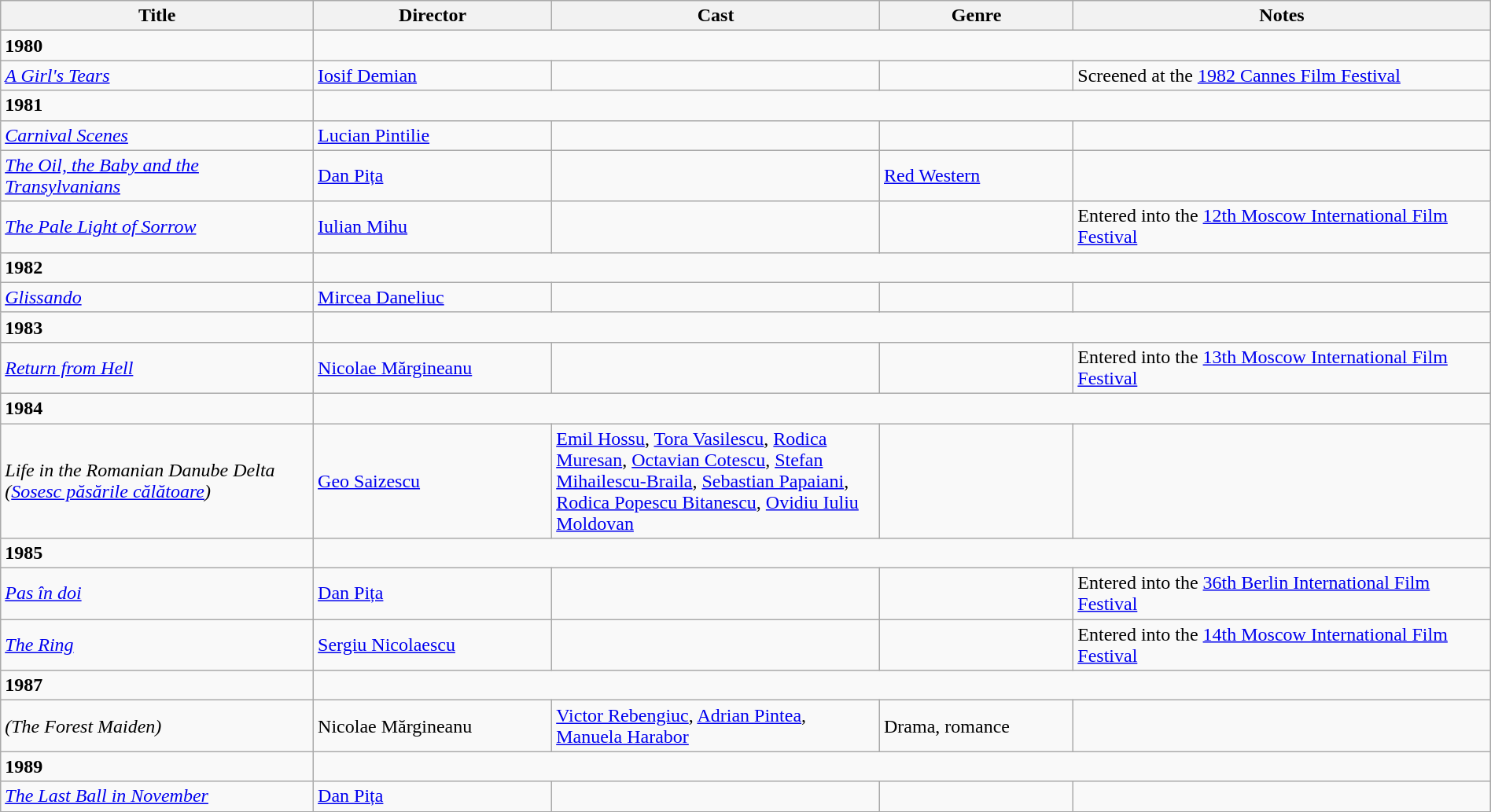<table class="wikitable" width= "100%">
<tr>
<th width=21%>Title</th>
<th width=16%>Director</th>
<th width=22%>Cast</th>
<th width=13%>Genre</th>
<th width=28%>Notes</th>
</tr>
<tr>
<td><strong>1980</strong></td>
</tr>
<tr>
<td><em><a href='#'>A Girl's Tears</a></em></td>
<td><a href='#'>Iosif Demian</a></td>
<td></td>
<td></td>
<td>Screened at the <a href='#'>1982 Cannes Film Festival</a></td>
</tr>
<tr>
<td><strong>1981</strong></td>
</tr>
<tr>
<td><em><a href='#'>Carnival Scenes</a></em></td>
<td><a href='#'>Lucian Pintilie</a></td>
<td></td>
<td></td>
<td></td>
</tr>
<tr>
<td><em><a href='#'>The Oil, the Baby and the Transylvanians</a></em></td>
<td><a href='#'>Dan Pița</a></td>
<td></td>
<td><a href='#'>Red Western</a></td>
<td></td>
</tr>
<tr>
<td><em><a href='#'>The Pale Light of Sorrow</a></em></td>
<td><a href='#'>Iulian Mihu</a></td>
<td></td>
<td></td>
<td>Entered into the <a href='#'>12th Moscow International Film Festival</a></td>
</tr>
<tr>
<td><strong>1982</strong></td>
</tr>
<tr>
<td><em><a href='#'>Glissando</a></em></td>
<td><a href='#'>Mircea Daneliuc</a></td>
<td></td>
<td></td>
<td></td>
</tr>
<tr>
<td><strong>1983</strong></td>
</tr>
<tr>
<td><em><a href='#'>Return from Hell</a></em></td>
<td><a href='#'>Nicolae Mărgineanu</a></td>
<td></td>
<td></td>
<td>Entered into the <a href='#'>13th Moscow International Film Festival</a></td>
</tr>
<tr>
<td><strong>1984</strong></td>
</tr>
<tr>
<td><em>Life in the Romanian Danube Delta (<a href='#'>Sosesc păsările călătoare</a>)</em></td>
<td><a href='#'>Geo Saizescu</a></td>
<td><a href='#'>Emil Hossu</a>, <a href='#'>Tora Vasilescu</a>, <a href='#'>Rodica Muresan</a>, <a href='#'>Octavian Cotescu</a>, <a href='#'>Stefan Mihailescu-Braila</a>, <a href='#'>Sebastian Papaiani</a>, <a href='#'>Rodica Popescu Bitanescu</a>, <a href='#'>Ovidiu Iuliu Moldovan</a></td>
<td></td>
<td></td>
</tr>
<tr>
<td><strong>1985</strong></td>
</tr>
<tr>
<td><em><a href='#'>Pas în doi</a></em></td>
<td><a href='#'>Dan Pița</a></td>
<td></td>
<td></td>
<td>Entered into the <a href='#'>36th Berlin International Film Festival</a></td>
</tr>
<tr>
<td><em><a href='#'>The Ring</a></em></td>
<td><a href='#'>Sergiu Nicolaescu</a></td>
<td></td>
<td></td>
<td>Entered into the <a href='#'>14th Moscow International Film Festival</a></td>
</tr>
<tr>
<td><strong>1987</strong></td>
</tr>
<tr>
<td><em></em> <em>(The Forest Maiden)</em></td>
<td>Nicolae Mărgineanu</td>
<td><a href='#'>Victor Rebengiuc</a>, <a href='#'>Adrian Pintea</a>, <a href='#'>Manuela Harabor</a></td>
<td>Drama, romance</td>
<td></td>
</tr>
<tr>
<td><strong>1989</strong></td>
</tr>
<tr>
<td><em><a href='#'>The Last Ball in November</a></em></td>
<td><a href='#'>Dan Pița</a></td>
<td></td>
<td></td>
<td></td>
</tr>
<tr>
</tr>
</table>
